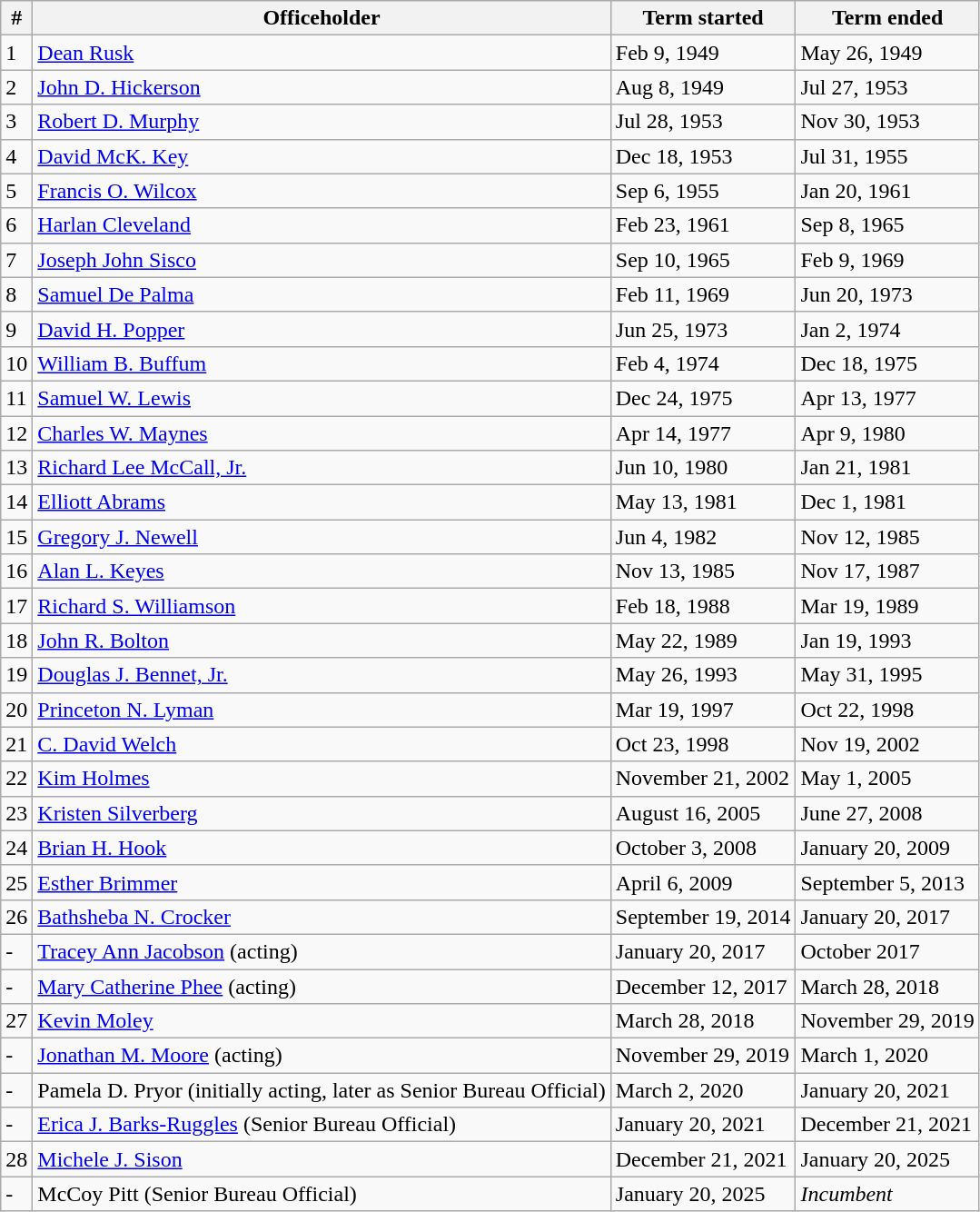<table class=wikitable>
<tr>
<th>#</th>
<th>Officeholder</th>
<th>Term started</th>
<th>Term ended</th>
</tr>
<tr>
<td>1</td>
<td><a href='#'>Dean Rusk</a></td>
<td>Feb 9, 1949</td>
<td>May 26, 1949</td>
</tr>
<tr>
<td>2</td>
<td><a href='#'>John D. Hickerson</a></td>
<td>Aug 8, 1949</td>
<td>Jul 27, 1953</td>
</tr>
<tr>
<td>3</td>
<td><a href='#'>Robert D. Murphy</a></td>
<td>Jul 28, 1953</td>
<td>Nov 30, 1953</td>
</tr>
<tr>
<td>4</td>
<td><a href='#'>David McK. Key</a></td>
<td>Dec 18, 1953</td>
<td>Jul 31, 1955</td>
</tr>
<tr>
<td>5</td>
<td><a href='#'>Francis O. Wilcox</a></td>
<td>Sep 6, 1955</td>
<td>Jan 20, 1961</td>
</tr>
<tr>
<td>6</td>
<td><a href='#'>Harlan Cleveland</a></td>
<td>Feb 23, 1961</td>
<td>Sep 8, 1965</td>
</tr>
<tr>
<td>7</td>
<td><a href='#'>Joseph John Sisco</a></td>
<td>Sep 10, 1965</td>
<td>Feb 9, 1969</td>
</tr>
<tr>
<td>8</td>
<td><a href='#'>Samuel De Palma</a></td>
<td>Feb 11, 1969</td>
<td>Jun 20, 1973</td>
</tr>
<tr>
<td>9</td>
<td><a href='#'>David H. Popper</a></td>
<td>Jun 25, 1973</td>
<td>Jan 2, 1974</td>
</tr>
<tr>
<td>10</td>
<td><a href='#'>William B. Buffum</a></td>
<td>Feb 4, 1974</td>
<td>Dec 18, 1975</td>
</tr>
<tr>
<td>11</td>
<td><a href='#'>Samuel W. Lewis</a></td>
<td>Dec 24, 1975</td>
<td>Apr 13, 1977</td>
</tr>
<tr>
<td>12</td>
<td><a href='#'>Charles W. Maynes</a></td>
<td>Apr 14, 1977</td>
<td>Apr 9, 1980</td>
</tr>
<tr>
<td>13</td>
<td><a href='#'>Richard Lee McCall, Jr.</a></td>
<td>Jun 10, 1980</td>
<td>Jan 21, 1981</td>
</tr>
<tr>
<td>14</td>
<td><a href='#'>Elliott Abrams</a></td>
<td>May 13, 1981</td>
<td>Dec 1, 1981</td>
</tr>
<tr>
<td>15</td>
<td><a href='#'>Gregory J. Newell</a></td>
<td>Jun 4, 1982</td>
<td>Nov 12, 1985</td>
</tr>
<tr>
<td>16</td>
<td><a href='#'>Alan L. Keyes</a></td>
<td>Nov 13, 1985</td>
<td>Nov 17, 1987</td>
</tr>
<tr>
<td>17</td>
<td><a href='#'>Richard S. Williamson</a></td>
<td>Feb 18, 1988</td>
<td>Mar 19, 1989</td>
</tr>
<tr>
<td>18</td>
<td><a href='#'>John R. Bolton</a></td>
<td>May 22, 1989</td>
<td>Jan 19, 1993</td>
</tr>
<tr>
<td>19</td>
<td><a href='#'>Douglas J. Bennet, Jr.</a></td>
<td>May 26, 1993</td>
<td>May 31, 1995</td>
</tr>
<tr>
<td>20</td>
<td><a href='#'>Princeton N. Lyman</a></td>
<td>Mar 19, 1997</td>
<td>Oct 22, 1998</td>
</tr>
<tr>
<td>21</td>
<td><a href='#'>C. David Welch</a></td>
<td>Oct 23, 1998</td>
<td>Nov 19, 2002</td>
</tr>
<tr>
<td>22</td>
<td><a href='#'>Kim Holmes</a></td>
<td>November 21, 2002</td>
<td>May 1, 2005</td>
</tr>
<tr>
<td>23</td>
<td><a href='#'>Kristen Silverberg</a></td>
<td>August 16, 2005</td>
<td>June 27, 2008</td>
</tr>
<tr>
<td>24</td>
<td><a href='#'>Brian H. Hook</a></td>
<td>October 3, 2008</td>
<td>January 20, 2009</td>
</tr>
<tr>
<td>25</td>
<td><a href='#'>Esther Brimmer</a></td>
<td>April 6, 2009</td>
<td>September 5, 2013</td>
</tr>
<tr>
<td>26</td>
<td><a href='#'>Bathsheba N. Crocker</a></td>
<td>September 19, 2014</td>
<td>January 20, 2017</td>
</tr>
<tr>
<td>-</td>
<td><a href='#'>Tracey Ann Jacobson</a> (acting)</td>
<td>January 20, 2017</td>
<td>October 2017</td>
</tr>
<tr>
<td>-</td>
<td><a href='#'>Mary Catherine Phee</a> (acting)</td>
<td>December 12, 2017</td>
<td>March 28, 2018</td>
</tr>
<tr>
<td>27</td>
<td><a href='#'>Kevin Moley</a></td>
<td>March 28, 2018</td>
<td>November 29, 2019</td>
</tr>
<tr>
<td>-</td>
<td><a href='#'>Jonathan M. Moore</a> (acting)</td>
<td>November 29, 2019</td>
<td>March 1, 2020</td>
</tr>
<tr>
<td>-</td>
<td>Pamela D. Pryor (initially acting, later as Senior Bureau Official)</td>
<td>March 2, 2020</td>
<td>January 20, 2021</td>
</tr>
<tr>
<td>-</td>
<td><a href='#'>Erica J. Barks-Ruggles</a> (Senior Bureau Official)</td>
<td>January 20, 2021</td>
<td>December 21, 2021</td>
</tr>
<tr>
<td>28</td>
<td><a href='#'>Michele J. Sison</a></td>
<td>December 21, 2021</td>
<td>January 20, 2025</td>
</tr>
<tr>
<td>-</td>
<td>McCoy Pitt (Senior Bureau Official)</td>
<td>January 20, 2025</td>
<td><em>Incumbent</em></td>
</tr>
</table>
